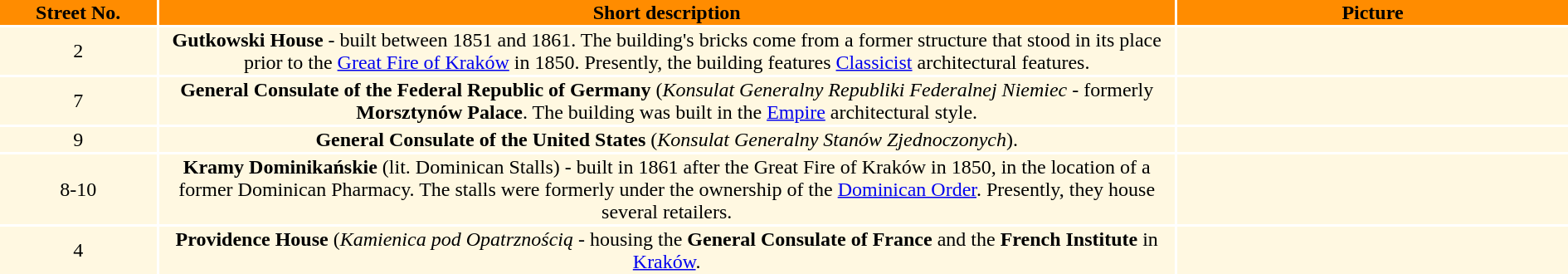<table>
<tr ---- bgcolor="#FF 8C 00">
<th width=4%>Street No.</th>
<th width=26%>Short description</th>
<th width=10%>Picture</th>
</tr>
<tr ---- bgcolor="#FFF8E1">
<td align="center">2</td>
<td align="center"><strong>Gutkowski House</strong> - built between 1851 and 1861. The building's bricks come from a former structure that stood in its place prior to the <a href='#'>Great Fire of Kraków</a> in 1850. Presently, the building features <a href='#'>Classicist</a> architectural features.</td>
<td align="center"></td>
</tr>
<tr ---- bgcolor="#FFF8E1">
<td align="center">7</td>
<td align="center"><strong>General Consulate of the Federal Republic of Germany</strong> (<em>Konsulat Generalny Republiki Federalnej Niemiec</em> - formerly <strong>Morsztynów Palace</strong>. The building was built in the <a href='#'>Empire</a> architectural style.</td>
<td align="center"></td>
</tr>
<tr ---- bgcolor="#FFF8E1">
<td align="center">9</td>
<td align="center"><strong>General Consulate of the United States</strong> (<em>Konsulat Generalny Stanów Zjednoczonych</em>).</td>
<td align="center"></td>
</tr>
<tr ---- bgcolor="#FFF8E1">
<td align="center">8-10</td>
<td align="center"><strong>Kramy Dominikańskie</strong> (lit. Dominican Stalls) - built in 1861 after the Great Fire of Kraków in 1850, in the location of a former Dominican Pharmacy. The stalls were formerly under the ownership of the <a href='#'>Dominican Order</a>. Presently, they house several retailers.</td>
<td align="center"></td>
</tr>
<tr ---- bgcolor="#FFF8E1">
<td align="center">4</td>
<td align="center"><strong>Providence House</strong> (<em>Kamienica pod Opatrznością</em> - housing the <strong>General Consulate of France</strong> and the <strong>French Institute</strong> in <a href='#'>Kraków</a>.</td>
<td align="center"></td>
</tr>
</table>
